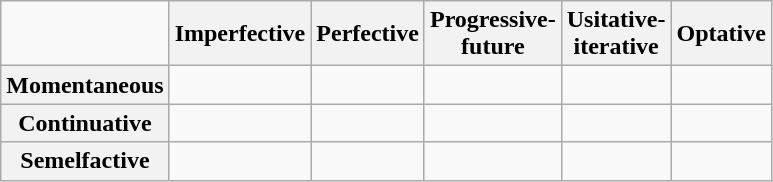<table class="wikitable">
<tr>
<td></td>
<th>Imperfective</th>
<th>Perfective</th>
<th>Progressive-<br>future</th>
<th>Usitative-<br>iterative</th>
<th>Optative</th>
</tr>
<tr>
<th>Momentaneous</th>
<td></td>
<td></td>
<td></td>
<td></td>
<td></td>
</tr>
<tr>
<th>Continuative</th>
<td></td>
<td></td>
<td></td>
<td></td>
<td></td>
</tr>
<tr>
<th>Semelfactive</th>
<td></td>
<td></td>
<td></td>
<td></td>
<td></td>
</tr>
</table>
